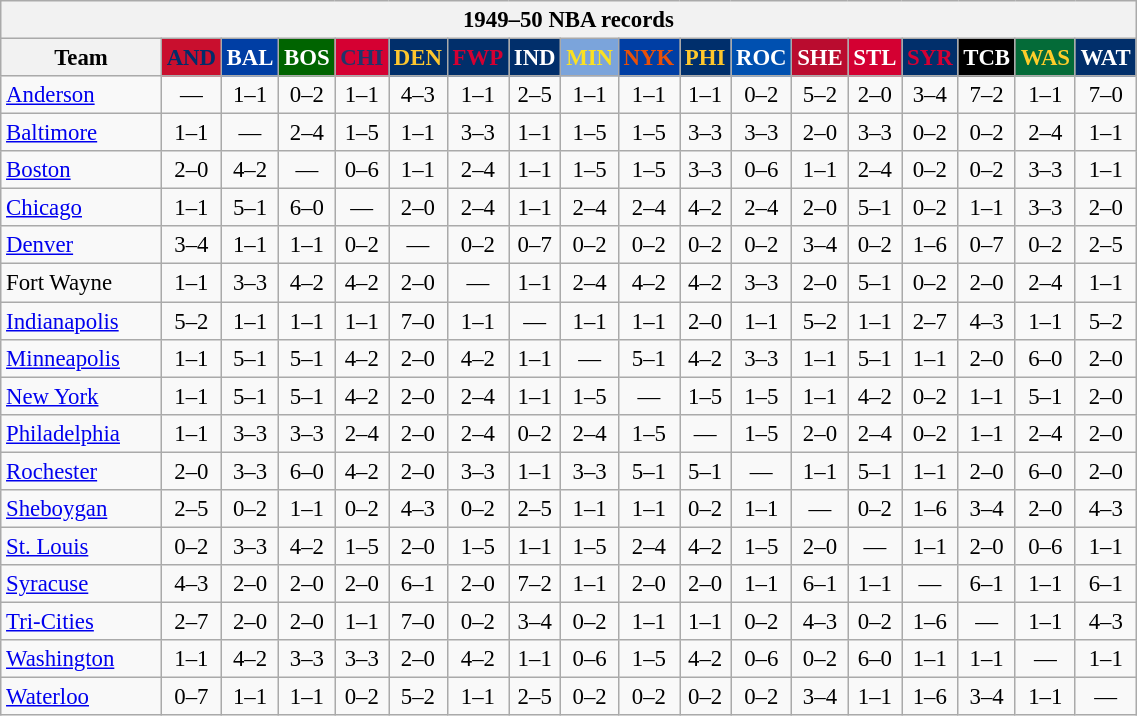<table class="wikitable" style="font-size:95%; text-align:center">
<tr>
<th colspan=18>1949–50 NBA records</th>
</tr>
<tr>
<th width=100>Team</th>
<th style="background:#C90F2E;color:#012D6A;width=35">AND</th>
<th style="background:#003EA4;color:#FFFFFF;width=35">BAL</th>
<th style="background:#006400;color:#FFFFFF;width=35">BOS</th>
<th style="background:#D50032;color:#22356A;width=35">CHI</th>
<th style="background:#012F6B;color:#FEC72E;width=35">DEN</th>
<th style="background:#012F6B;color:#D40032;width=35">FWP</th>
<th style="background:#012F6B;color:#FFFFFF;width=35">IND</th>
<th style="background:#7BA4DB;color:#FBE122;width=35">MIN</th>
<th style="background:#003EA4;color:#E85109;width=35">NYK</th>
<th style="background:#002F6C;color:#FFC72C;width=35">PHI</th>
<th style="background:#0050B0;color:#FFFFFF;width=35">ROC</th>
<th style="background:#BA0C2F;color:#FFFFFF;width=35">SHE</th>
<th style="background:#D40032;color:#FFFFFF;width=35">STL</th>
<th style="background:#012F6B;color:#D50033;width=35">SYR</th>
<th style="background:#000000;color:#FFFFFF;width=35">TCB</th>
<th style="background:#046B38;color:#FECD2A;width=35">WAS</th>
<th style="background:#012F6B;color:#FFFFFF;width=35">WAT</th>
</tr>
<tr>
<td style="text-align:left;"><a href='#'>Anderson</a></td>
<td>—</td>
<td>1–1</td>
<td>0–2</td>
<td>1–1</td>
<td>4–3</td>
<td>1–1</td>
<td>2–5</td>
<td>1–1</td>
<td>1–1</td>
<td>1–1</td>
<td>0–2</td>
<td>5–2</td>
<td>2–0</td>
<td>3–4</td>
<td>7–2</td>
<td>1–1</td>
<td>7–0</td>
</tr>
<tr>
<td style="text-align:left;"><a href='#'>Baltimore</a></td>
<td>1–1</td>
<td>—</td>
<td>2–4</td>
<td>1–5</td>
<td>1–1</td>
<td>3–3</td>
<td>1–1</td>
<td>1–5</td>
<td>1–5</td>
<td>3–3</td>
<td>3–3</td>
<td>2–0</td>
<td>3–3</td>
<td>0–2</td>
<td>0–2</td>
<td>2–4</td>
<td>1–1</td>
</tr>
<tr>
<td style="text-align:left;"><a href='#'>Boston</a></td>
<td>2–0</td>
<td>4–2</td>
<td>—</td>
<td>0–6</td>
<td>1–1</td>
<td>2–4</td>
<td>1–1</td>
<td>1–5</td>
<td>1–5</td>
<td>3–3</td>
<td>0–6</td>
<td>1–1</td>
<td>2–4</td>
<td>0–2</td>
<td>0–2</td>
<td>3–3</td>
<td>1–1</td>
</tr>
<tr>
<td style="text-align:left;"><a href='#'>Chicago</a></td>
<td>1–1</td>
<td>5–1</td>
<td>6–0</td>
<td>—</td>
<td>2–0</td>
<td>2–4</td>
<td>1–1</td>
<td>2–4</td>
<td>2–4</td>
<td>4–2</td>
<td>2–4</td>
<td>2–0</td>
<td>5–1</td>
<td>0–2</td>
<td>1–1</td>
<td>3–3</td>
<td>2–0</td>
</tr>
<tr>
<td style="text-align:left;"><a href='#'>Denver</a></td>
<td>3–4</td>
<td>1–1</td>
<td>1–1</td>
<td>0–2</td>
<td>—</td>
<td>0–2</td>
<td>0–7</td>
<td>0–2</td>
<td>0–2</td>
<td>0–2</td>
<td>0–2</td>
<td>3–4</td>
<td>0–2</td>
<td>1–6</td>
<td>0–7</td>
<td>0–2</td>
<td>2–5</td>
</tr>
<tr>
<td style="text-align:left;">Fort Wayne</td>
<td>1–1</td>
<td>3–3</td>
<td>4–2</td>
<td>4–2</td>
<td>2–0</td>
<td>—</td>
<td>1–1</td>
<td>2–4</td>
<td>4–2</td>
<td>4–2</td>
<td>3–3</td>
<td>2–0</td>
<td>5–1</td>
<td>0–2</td>
<td>2–0</td>
<td>2–4</td>
<td>1–1</td>
</tr>
<tr>
<td style="text-align:left;"><a href='#'>Indianapolis</a></td>
<td>5–2</td>
<td>1–1</td>
<td>1–1</td>
<td>1–1</td>
<td>7–0</td>
<td>1–1</td>
<td>—</td>
<td>1–1</td>
<td>1–1</td>
<td>2–0</td>
<td>1–1</td>
<td>5–2</td>
<td>1–1</td>
<td>2–7</td>
<td>4–3</td>
<td>1–1</td>
<td>5–2</td>
</tr>
<tr>
<td style="text-align:left;"><a href='#'>Minneapolis</a></td>
<td>1–1</td>
<td>5–1</td>
<td>5–1</td>
<td>4–2</td>
<td>2–0</td>
<td>4–2</td>
<td>1–1</td>
<td>—</td>
<td>5–1</td>
<td>4–2</td>
<td>3–3</td>
<td>1–1</td>
<td>5–1</td>
<td>1–1</td>
<td>2–0</td>
<td>6–0</td>
<td>2–0</td>
</tr>
<tr>
<td style="text-align:left;"><a href='#'>New York</a></td>
<td>1–1</td>
<td>5–1</td>
<td>5–1</td>
<td>4–2</td>
<td>2–0</td>
<td>2–4</td>
<td>1–1</td>
<td>1–5</td>
<td>—</td>
<td>1–5</td>
<td>1–5</td>
<td>1–1</td>
<td>4–2</td>
<td>0–2</td>
<td>1–1</td>
<td>5–1</td>
<td>2–0</td>
</tr>
<tr>
<td style="text-align:left;"><a href='#'>Philadelphia</a></td>
<td>1–1</td>
<td>3–3</td>
<td>3–3</td>
<td>2–4</td>
<td>2–0</td>
<td>2–4</td>
<td>0–2</td>
<td>2–4</td>
<td>1–5</td>
<td>—</td>
<td>1–5</td>
<td>2–0</td>
<td>2–4</td>
<td>0–2</td>
<td>1–1</td>
<td>2–4</td>
<td>2–0</td>
</tr>
<tr>
<td style="text-align:left;"><a href='#'>Rochester</a></td>
<td>2–0</td>
<td>3–3</td>
<td>6–0</td>
<td>4–2</td>
<td>2–0</td>
<td>3–3</td>
<td>1–1</td>
<td>3–3</td>
<td>5–1</td>
<td>5–1</td>
<td>—</td>
<td>1–1</td>
<td>5–1</td>
<td>1–1</td>
<td>2–0</td>
<td>6–0</td>
<td>2–0</td>
</tr>
<tr>
<td style="text-align:left;"><a href='#'>Sheboygan</a></td>
<td>2–5</td>
<td>0–2</td>
<td>1–1</td>
<td>0–2</td>
<td>4–3</td>
<td>0–2</td>
<td>2–5</td>
<td>1–1</td>
<td>1–1</td>
<td>0–2</td>
<td>1–1</td>
<td>—</td>
<td>0–2</td>
<td>1–6</td>
<td>3–4</td>
<td>2–0</td>
<td>4–3</td>
</tr>
<tr>
<td style="text-align:left;"><a href='#'>St. Louis</a></td>
<td>0–2</td>
<td>3–3</td>
<td>4–2</td>
<td>1–5</td>
<td>2–0</td>
<td>1–5</td>
<td>1–1</td>
<td>1–5</td>
<td>2–4</td>
<td>4–2</td>
<td>1–5</td>
<td>2–0</td>
<td>—</td>
<td>1–1</td>
<td>2–0</td>
<td>0–6</td>
<td>1–1</td>
</tr>
<tr>
<td style="text-align:left;"><a href='#'>Syracuse</a></td>
<td>4–3</td>
<td>2–0</td>
<td>2–0</td>
<td>2–0</td>
<td>6–1</td>
<td>2–0</td>
<td>7–2</td>
<td>1–1</td>
<td>2–0</td>
<td>2–0</td>
<td>1–1</td>
<td>6–1</td>
<td>1–1</td>
<td>—</td>
<td>6–1</td>
<td>1–1</td>
<td>6–1</td>
</tr>
<tr>
<td style="text-align:left;"><a href='#'>Tri-Cities</a></td>
<td>2–7</td>
<td>2–0</td>
<td>2–0</td>
<td>1–1</td>
<td>7–0</td>
<td>0–2</td>
<td>3–4</td>
<td>0–2</td>
<td>1–1</td>
<td>1–1</td>
<td>0–2</td>
<td>4–3</td>
<td>0–2</td>
<td>1–6</td>
<td>—</td>
<td>1–1</td>
<td>4–3</td>
</tr>
<tr>
<td style="text-align:left;"><a href='#'>Washington</a></td>
<td>1–1</td>
<td>4–2</td>
<td>3–3</td>
<td>3–3</td>
<td>2–0</td>
<td>4–2</td>
<td>1–1</td>
<td>0–6</td>
<td>1–5</td>
<td>4–2</td>
<td>0–6</td>
<td>0–2</td>
<td>6–0</td>
<td>1–1</td>
<td>1–1</td>
<td>—</td>
<td>1–1</td>
</tr>
<tr>
<td style="text-align:left;"><a href='#'>Waterloo</a></td>
<td>0–7</td>
<td>1–1</td>
<td>1–1</td>
<td>0–2</td>
<td>5–2</td>
<td>1–1</td>
<td>2–5</td>
<td>0–2</td>
<td>0–2</td>
<td>0–2</td>
<td>0–2</td>
<td>3–4</td>
<td>1–1</td>
<td>1–6</td>
<td>3–4</td>
<td>1–1</td>
<td>—</td>
</tr>
</table>
